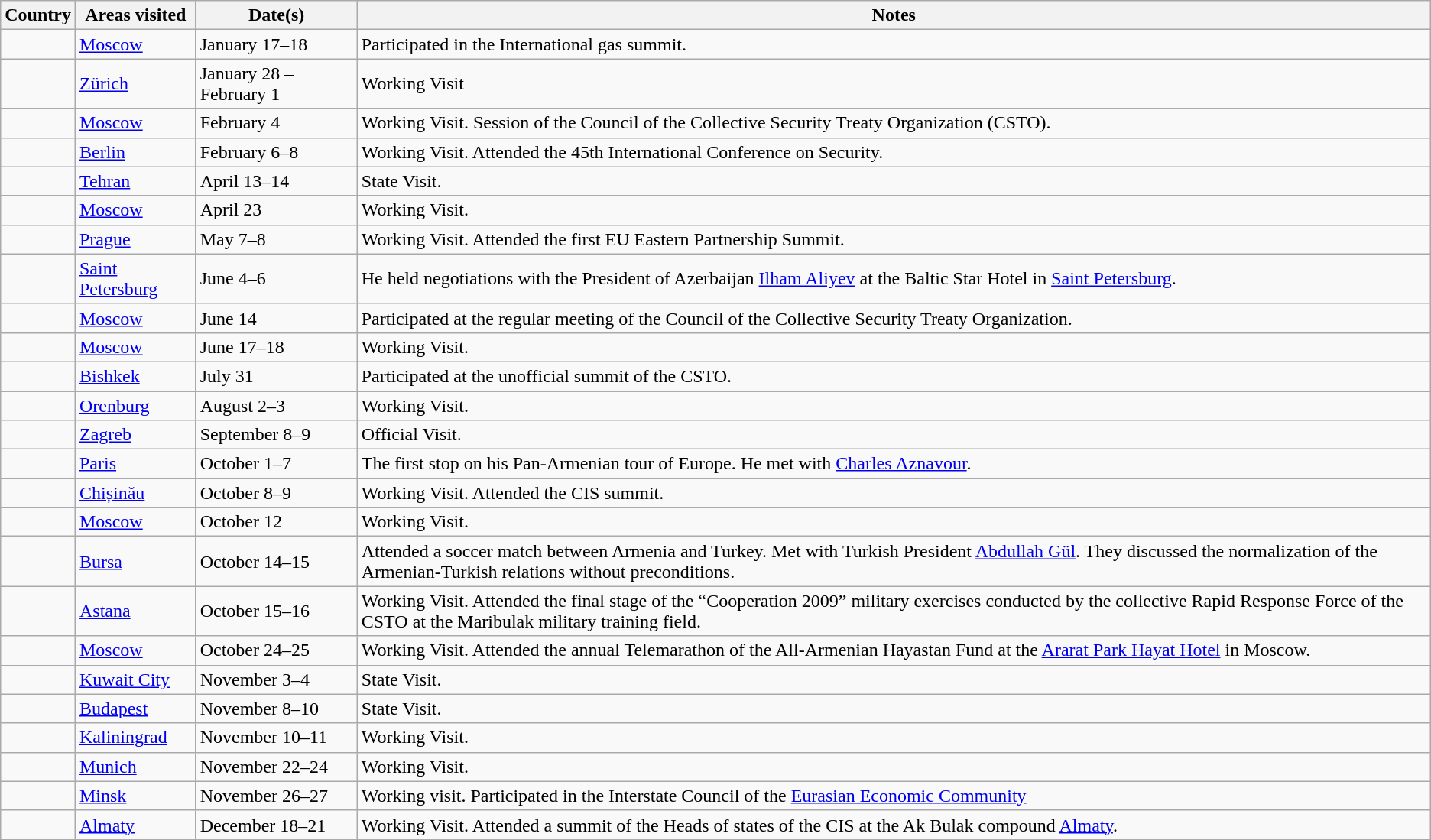<table class="wikitable">
<tr>
<th>Country</th>
<th>Areas visited</th>
<th>Date(s)</th>
<th>Notes</th>
</tr>
<tr>
<td></td>
<td><a href='#'>Moscow</a></td>
<td>January 17–18</td>
<td>Participated in the International gas summit.</td>
</tr>
<tr>
<td></td>
<td><a href='#'>Zürich</a></td>
<td>January 28 – February 1</td>
<td>Working Visit</td>
</tr>
<tr>
<td></td>
<td><a href='#'>Moscow</a></td>
<td>February 4</td>
<td>Working Visit. Session of the Council of the Collective Security Treaty Organization (CSTO).</td>
</tr>
<tr>
<td></td>
<td><a href='#'>Berlin</a></td>
<td>February 6–8</td>
<td>Working Visit. Attended the 45th International Conference on Security.</td>
</tr>
<tr>
<td></td>
<td><a href='#'>Tehran</a></td>
<td>April 13–14</td>
<td>State Visit.</td>
</tr>
<tr>
<td></td>
<td><a href='#'>Moscow</a></td>
<td>April 23</td>
<td>Working Visit.</td>
</tr>
<tr>
<td></td>
<td><a href='#'>Prague</a></td>
<td>May 7–8</td>
<td>Working Visit. Attended the first EU Eastern Partnership Summit.</td>
</tr>
<tr>
<td></td>
<td><a href='#'>Saint Petersburg</a></td>
<td>June 4–6</td>
<td>He held negotiations with the President of Azerbaijan <a href='#'>Ilham Aliyev</a> at the Baltic Star Hotel in <a href='#'>Saint Petersburg</a>.</td>
</tr>
<tr>
<td></td>
<td><a href='#'>Moscow</a></td>
<td>June 14</td>
<td>Participated at the regular meeting of the Council of the Collective Security Treaty Organization.</td>
</tr>
<tr>
<td></td>
<td><a href='#'>Moscow</a></td>
<td>June 17–18</td>
<td>Working Visit.</td>
</tr>
<tr>
<td></td>
<td><a href='#'>Bishkek</a></td>
<td>July 31</td>
<td>Participated at the unofficial summit of the CSTO.</td>
</tr>
<tr>
<td></td>
<td><a href='#'>Orenburg</a></td>
<td>August 2–3</td>
<td>Working Visit.</td>
</tr>
<tr>
<td></td>
<td><a href='#'>Zagreb</a></td>
<td>September 8–9</td>
<td>Official Visit.</td>
</tr>
<tr>
<td></td>
<td><a href='#'>Paris</a></td>
<td>October 1–7</td>
<td>The first stop on his Pan-Armenian tour of Europe. He met with <a href='#'>Charles Aznavour</a>.</td>
</tr>
<tr>
<td></td>
<td><a href='#'>Chișinău</a></td>
<td>October 8–9</td>
<td>Working Visit. Attended the CIS summit.</td>
</tr>
<tr>
<td></td>
<td><a href='#'>Moscow</a></td>
<td>October 12</td>
<td>Working Visit.</td>
</tr>
<tr>
<td></td>
<td><a href='#'>Bursa</a></td>
<td>October 14–15</td>
<td>Attended a soccer match between Armenia and Turkey. Met with Turkish President <a href='#'>Abdullah Gül</a>. They discussed the normalization of the Armenian-Turkish relations without preconditions.</td>
</tr>
<tr>
<td></td>
<td><a href='#'>Astana</a></td>
<td>October 15–16</td>
<td>Working Visit. Attended the final stage of the “Cooperation 2009” military exercises conducted by the collective Rapid Response Force of the CSTO at the Maribulak military training field.</td>
</tr>
<tr>
<td></td>
<td><a href='#'>Moscow</a></td>
<td>October 24–25</td>
<td>Working Visit. Attended the annual Telemarathon of the All-Armenian Hayastan Fund at the <a href='#'>Ararat Park Hayat Hotel</a> in Moscow.</td>
</tr>
<tr>
<td></td>
<td><a href='#'>Kuwait City</a></td>
<td>November 3–4</td>
<td>State Visit.</td>
</tr>
<tr>
<td></td>
<td><a href='#'>Budapest</a></td>
<td>November 8–10</td>
<td>State Visit.</td>
</tr>
<tr>
<td></td>
<td><a href='#'>Kaliningrad</a></td>
<td>November 10–11</td>
<td>Working Visit.</td>
</tr>
<tr>
<td></td>
<td><a href='#'>Munich</a></td>
<td>November 22–24</td>
<td>Working Visit.</td>
</tr>
<tr>
<td></td>
<td><a href='#'>Minsk</a></td>
<td>November 26–27</td>
<td>Working visit. Participated in the Interstate Council of the <a href='#'>Eurasian Economic Community</a></td>
</tr>
<tr>
<td></td>
<td><a href='#'>Almaty</a></td>
<td>December 18–21</td>
<td>Working Visit. Attended a summit of the Heads of states of the CIS at the Ak Bulak compound <a href='#'>Almaty</a>.</td>
</tr>
</table>
